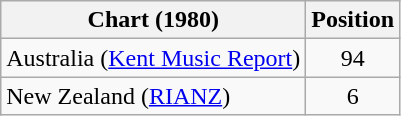<table class="wikitable">
<tr>
<th>Chart (1980)</th>
<th>Position</th>
</tr>
<tr>
<td>Australia (<a href='#'>Kent Music Report</a>)</td>
<td align="center">94</td>
</tr>
<tr>
<td>New Zealand (<a href='#'>RIANZ</a>)</td>
<td align="center">6</td>
</tr>
</table>
